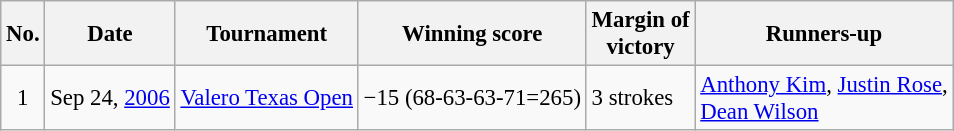<table class="wikitable" style="font-size:95%;">
<tr>
<th>No.</th>
<th>Date</th>
<th>Tournament</th>
<th>Winning score</th>
<th>Margin of<br>victory</th>
<th>Runners-up</th>
</tr>
<tr>
<td align=center>1</td>
<td align=right>Sep 24, <a href='#'>2006</a></td>
<td><a href='#'>Valero Texas Open</a></td>
<td>−15 (68-63-63-71=265)</td>
<td>3 strokes</td>
<td> <a href='#'>Anthony Kim</a>,  <a href='#'>Justin Rose</a>,<br> <a href='#'>Dean Wilson</a></td>
</tr>
</table>
